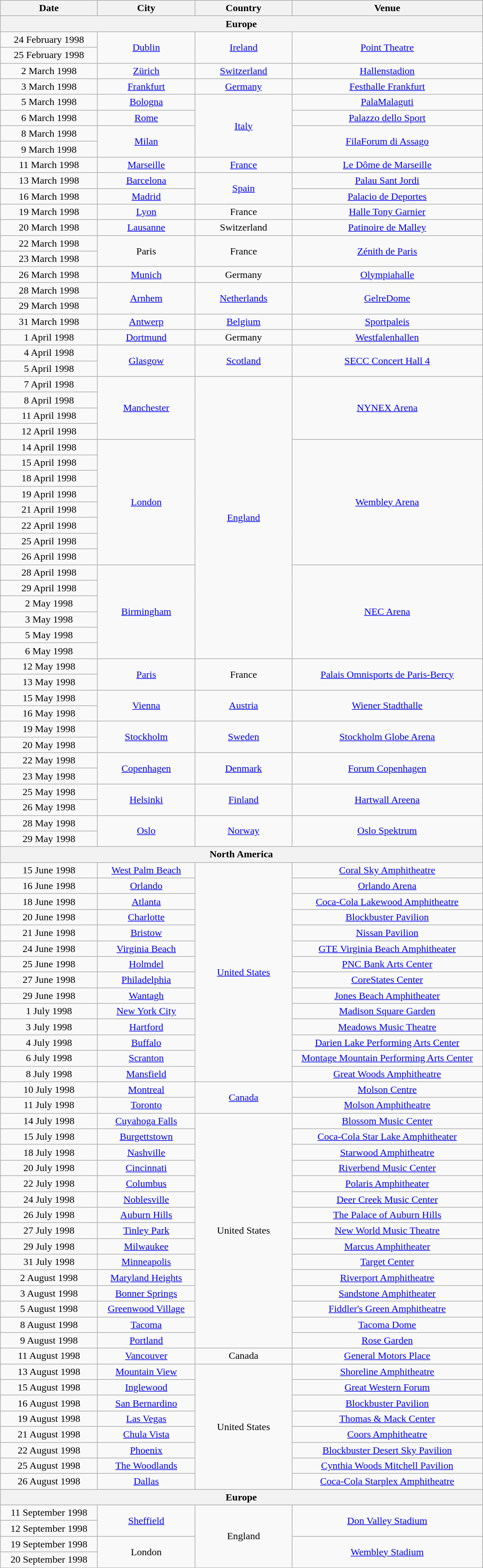<table class="wikitable" style="text-align:center;">
<tr>
<th style="width:150px;">Date</th>
<th style="width:150px;">City</th>
<th style="width:150px;">Country</th>
<th style="width:300px;">Venue</th>
</tr>
<tr>
<th colspan="4">Europe</th>
</tr>
<tr>
<td>24 February 1998</td>
<td rowspan="2"><a href='#'>Dublin</a></td>
<td rowspan="2"><a href='#'>Ireland</a></td>
<td rowspan="2"><a href='#'>Point Theatre</a></td>
</tr>
<tr>
<td>25 February 1998</td>
</tr>
<tr>
<td>2 March 1998</td>
<td><a href='#'>Zürich</a></td>
<td><a href='#'>Switzerland</a></td>
<td><a href='#'>Hallenstadion</a></td>
</tr>
<tr>
<td>3 March 1998</td>
<td><a href='#'>Frankfurt</a></td>
<td><a href='#'>Germany</a></td>
<td><a href='#'>Festhalle Frankfurt</a></td>
</tr>
<tr>
<td>5 March 1998</td>
<td><a href='#'>Bologna</a></td>
<td rowspan=4><a href='#'>Italy</a></td>
<td><a href='#'>PalaMalaguti</a></td>
</tr>
<tr>
<td>6 March 1998</td>
<td><a href='#'>Rome</a></td>
<td><a href='#'>Palazzo dello Sport</a></td>
</tr>
<tr>
<td>8 March 1998</td>
<td rowspan=2><a href='#'>Milan</a></td>
<td rowspan=2><a href='#'>FilaForum di Assago</a></td>
</tr>
<tr>
<td>9 March 1998</td>
</tr>
<tr>
<td>11 March 1998</td>
<td><a href='#'>Marseille</a></td>
<td><a href='#'>France</a></td>
<td><a href='#'>Le Dôme de Marseille</a></td>
</tr>
<tr>
<td>13 March 1998</td>
<td><a href='#'>Barcelona</a></td>
<td rowspan=2><a href='#'>Spain</a></td>
<td><a href='#'>Palau Sant Jordi</a></td>
</tr>
<tr>
<td>16 March 1998</td>
<td><a href='#'>Madrid</a></td>
<td><a href='#'>Palacio de Deportes</a></td>
</tr>
<tr>
<td>19 March 1998</td>
<td><a href='#'>Lyon</a></td>
<td>France</td>
<td><a href='#'>Halle Tony Garnier</a></td>
</tr>
<tr>
<td>20 March 1998</td>
<td><a href='#'>Lausanne</a></td>
<td>Switzerland</td>
<td><a href='#'>Patinoire de Malley</a></td>
</tr>
<tr>
<td>22 March 1998</td>
<td rowspan=2>Paris</td>
<td rowspan=2>France</td>
<td rowspan=2><a href='#'>Zénith de Paris</a></td>
</tr>
<tr>
<td>23 March 1998</td>
</tr>
<tr>
<td>26 March 1998</td>
<td><a href='#'>Munich</a></td>
<td>Germany</td>
<td><a href='#'>Olympiahalle</a></td>
</tr>
<tr>
<td>28 March 1998</td>
<td rowspan=2><a href='#'>Arnhem</a></td>
<td rowspan=2><a href='#'>Netherlands</a></td>
<td rowspan=2><a href='#'>GelreDome</a></td>
</tr>
<tr>
<td>29 March 1998</td>
</tr>
<tr>
<td>31 March 1998</td>
<td><a href='#'>Antwerp</a></td>
<td><a href='#'>Belgium</a></td>
<td><a href='#'>Sportpaleis</a></td>
</tr>
<tr>
<td>1 April 1998</td>
<td><a href='#'>Dortmund</a></td>
<td>Germany</td>
<td><a href='#'>Westfalenhallen</a></td>
</tr>
<tr>
<td>4 April 1998</td>
<td rowspan=2><a href='#'>Glasgow</a></td>
<td rowspan=2><a href='#'>Scotland</a></td>
<td rowspan=2><a href='#'>SECC Concert Hall 4</a></td>
</tr>
<tr>
<td>5 April 1998</td>
</tr>
<tr>
<td>7 April 1998</td>
<td rowspan=4><a href='#'>Manchester</a></td>
<td rowspan=18><a href='#'>England</a></td>
<td rowspan=4><a href='#'>NYNEX Arena</a></td>
</tr>
<tr>
<td>8 April 1998</td>
</tr>
<tr>
<td>11 April 1998</td>
</tr>
<tr>
<td>12 April 1998</td>
</tr>
<tr>
<td>14 April 1998</td>
<td rowspan=8><a href='#'>London</a></td>
<td rowspan=8><a href='#'>Wembley Arena</a></td>
</tr>
<tr>
<td>15 April 1998</td>
</tr>
<tr>
<td>18 April 1998</td>
</tr>
<tr>
<td>19 April 1998</td>
</tr>
<tr>
<td>21 April 1998</td>
</tr>
<tr>
<td>22 April 1998</td>
</tr>
<tr>
<td>25 April 1998</td>
</tr>
<tr>
<td>26 April 1998</td>
</tr>
<tr>
<td>28 April 1998</td>
<td rowspan=6><a href='#'>Birmingham</a></td>
<td rowspan=6><a href='#'>NEC Arena</a></td>
</tr>
<tr>
<td>29 April 1998</td>
</tr>
<tr>
<td>2 May 1998</td>
</tr>
<tr>
<td>3 May 1998</td>
</tr>
<tr>
<td>5 May 1998</td>
</tr>
<tr>
<td>6 May 1998</td>
</tr>
<tr>
<td>12 May 1998</td>
<td rowspan=2><a href='#'>Paris</a></td>
<td rowspan=2>France</td>
<td rowspan=2><a href='#'>Palais Omnisports de Paris-Bercy</a></td>
</tr>
<tr>
<td>13 May 1998</td>
</tr>
<tr>
<td>15 May 1998</td>
<td rowspan=2><a href='#'>Vienna</a></td>
<td rowspan=2><a href='#'>Austria</a></td>
<td rowspan=2><a href='#'>Wiener Stadthalle</a></td>
</tr>
<tr>
<td>16 May 1998</td>
</tr>
<tr>
<td>19 May 1998</td>
<td rowspan=2><a href='#'>Stockholm</a></td>
<td rowspan=2><a href='#'>Sweden</a></td>
<td rowspan=2><a href='#'>Stockholm Globe Arena</a></td>
</tr>
<tr>
<td>20 May 1998</td>
</tr>
<tr>
<td>22 May 1998</td>
<td rowspan=2><a href='#'>Copenhagen</a></td>
<td rowspan=2><a href='#'>Denmark</a></td>
<td rowspan=2><a href='#'>Forum Copenhagen</a></td>
</tr>
<tr>
<td>23 May 1998</td>
</tr>
<tr>
<td>25 May 1998</td>
<td rowspan=2><a href='#'>Helsinki</a></td>
<td rowspan=2><a href='#'>Finland</a></td>
<td rowspan=2><a href='#'>Hartwall Areena</a></td>
</tr>
<tr>
<td>26 May 1998</td>
</tr>
<tr>
<td>28 May 1998</td>
<td rowspan=2><a href='#'>Oslo</a></td>
<td rowspan=2><a href='#'>Norway</a></td>
<td rowspan=2><a href='#'>Oslo Spektrum</a></td>
</tr>
<tr>
<td>29 May 1998</td>
</tr>
<tr>
<th colspan="4">North America</th>
</tr>
<tr>
<td>15 June 1998</td>
<td><a href='#'>West Palm Beach</a></td>
<td rowspan=14><a href='#'>United States</a></td>
<td><a href='#'>Coral Sky Amphitheatre</a></td>
</tr>
<tr>
<td>16 June 1998</td>
<td><a href='#'>Orlando</a></td>
<td><a href='#'>Orlando Arena</a></td>
</tr>
<tr>
<td>18 June 1998</td>
<td><a href='#'>Atlanta</a></td>
<td><a href='#'>Coca-Cola Lakewood Amphitheatre</a></td>
</tr>
<tr>
<td>20 June 1998</td>
<td><a href='#'>Charlotte</a></td>
<td><a href='#'>Blockbuster Pavilion</a></td>
</tr>
<tr>
<td>21 June 1998</td>
<td><a href='#'>Bristow</a></td>
<td><a href='#'>Nissan Pavilion</a></td>
</tr>
<tr>
<td>24 June 1998</td>
<td><a href='#'>Virginia Beach</a></td>
<td><a href='#'>GTE Virginia Beach Amphitheater</a></td>
</tr>
<tr>
<td>25 June 1998</td>
<td><a href='#'>Holmdel</a></td>
<td><a href='#'>PNC Bank Arts Center</a></td>
</tr>
<tr>
<td>27 June 1998</td>
<td><a href='#'>Philadelphia</a></td>
<td><a href='#'>CoreStates Center</a></td>
</tr>
<tr>
<td>29 June 1998</td>
<td><a href='#'>Wantagh</a></td>
<td><a href='#'>Jones Beach Amphitheater</a></td>
</tr>
<tr>
<td>1 July 1998</td>
<td><a href='#'>New York City</a></td>
<td><a href='#'>Madison Square Garden</a></td>
</tr>
<tr>
<td>3 July 1998</td>
<td><a href='#'>Hartford</a></td>
<td><a href='#'>Meadows Music Theatre</a></td>
</tr>
<tr>
<td>4 July 1998</td>
<td><a href='#'>Buffalo</a></td>
<td><a href='#'>Darien Lake Performing Arts Center</a></td>
</tr>
<tr>
<td>6 July 1998</td>
<td><a href='#'>Scranton</a></td>
<td><a href='#'>Montage Mountain Performing Arts Center</a></td>
</tr>
<tr>
<td>8 July 1998</td>
<td><a href='#'>Mansfield</a></td>
<td><a href='#'>Great Woods Amphitheatre</a></td>
</tr>
<tr>
<td>10 July 1998</td>
<td><a href='#'>Montreal</a></td>
<td rowspan=2><a href='#'>Canada</a></td>
<td><a href='#'>Molson Centre</a></td>
</tr>
<tr>
<td>11 July 1998</td>
<td><a href='#'>Toronto</a></td>
<td><a href='#'>Molson Amphitheatre</a></td>
</tr>
<tr>
<td>14 July 1998</td>
<td><a href='#'>Cuyahoga Falls</a></td>
<td rowspan=15>United States</td>
<td><a href='#'>Blossom Music Center</a></td>
</tr>
<tr>
<td>15 July 1998</td>
<td><a href='#'>Burgettstown</a></td>
<td><a href='#'>Coca-Cola Star Lake Amphitheater</a></td>
</tr>
<tr>
<td>18 July 1998</td>
<td><a href='#'>Nashville</a></td>
<td><a href='#'>Starwood Amphitheatre</a></td>
</tr>
<tr>
<td>20 July 1998</td>
<td><a href='#'>Cincinnati</a></td>
<td><a href='#'>Riverbend Music Center</a></td>
</tr>
<tr>
<td>22 July 1998</td>
<td><a href='#'>Columbus</a></td>
<td><a href='#'>Polaris Amphitheater</a></td>
</tr>
<tr>
<td>24 July 1998</td>
<td><a href='#'>Noblesville</a></td>
<td><a href='#'>Deer Creek Music Center</a></td>
</tr>
<tr>
<td>26 July 1998</td>
<td><a href='#'>Auburn Hills</a></td>
<td><a href='#'>The Palace of Auburn Hills</a></td>
</tr>
<tr>
<td>27 July 1998</td>
<td><a href='#'>Tinley Park</a></td>
<td><a href='#'>New World Music Theatre</a></td>
</tr>
<tr>
<td>29 July 1998</td>
<td><a href='#'>Milwaukee</a></td>
<td><a href='#'>Marcus Amphitheater</a></td>
</tr>
<tr>
<td>31 July 1998</td>
<td><a href='#'>Minneapolis</a></td>
<td><a href='#'>Target Center</a></td>
</tr>
<tr>
<td>2 August 1998</td>
<td><a href='#'>Maryland Heights</a></td>
<td><a href='#'>Riverport Amphitheatre</a></td>
</tr>
<tr>
<td>3 August 1998</td>
<td><a href='#'>Bonner Springs</a></td>
<td><a href='#'>Sandstone Amphitheater</a></td>
</tr>
<tr>
<td>5 August 1998</td>
<td><a href='#'>Greenwood Village</a></td>
<td><a href='#'>Fiddler's Green Amphitheatre</a></td>
</tr>
<tr>
<td>8 August 1998</td>
<td><a href='#'>Tacoma</a></td>
<td><a href='#'>Tacoma Dome</a></td>
</tr>
<tr>
<td>9 August 1998</td>
<td><a href='#'>Portland</a></td>
<td><a href='#'>Rose Garden</a></td>
</tr>
<tr>
<td>11 August 1998</td>
<td><a href='#'>Vancouver</a></td>
<td>Canada</td>
<td><a href='#'>General Motors Place</a></td>
</tr>
<tr>
<td>13 August 1998</td>
<td><a href='#'>Mountain View</a></td>
<td rowspan=8>United States</td>
<td><a href='#'>Shoreline Amphitheatre</a></td>
</tr>
<tr>
<td>15 August 1998</td>
<td><a href='#'>Inglewood</a></td>
<td><a href='#'>Great Western Forum</a></td>
</tr>
<tr>
<td>16 August 1998</td>
<td><a href='#'>San Bernardino</a></td>
<td><a href='#'>Blockbuster Pavilion</a></td>
</tr>
<tr>
<td>19 August 1998</td>
<td><a href='#'>Las Vegas</a></td>
<td><a href='#'>Thomas & Mack Center</a></td>
</tr>
<tr>
<td>21 August 1998</td>
<td><a href='#'>Chula Vista</a></td>
<td><a href='#'>Coors Amphitheatre</a></td>
</tr>
<tr>
<td>22 August 1998</td>
<td><a href='#'>Phoenix</a></td>
<td><a href='#'>Blockbuster Desert Sky Pavilion</a></td>
</tr>
<tr>
<td>25 August 1998</td>
<td><a href='#'>The Woodlands</a></td>
<td><a href='#'>Cynthia Woods Mitchell Pavilion</a></td>
</tr>
<tr>
<td>26 August 1998</td>
<td><a href='#'>Dallas</a></td>
<td><a href='#'>Coca-Cola Starplex Amphitheatre</a></td>
</tr>
<tr>
<th colspan="4">Europe</th>
</tr>
<tr>
<td>11 September 1998</td>
<td rowspan=2><a href='#'>Sheffield</a></td>
<td rowspan=4>England</td>
<td rowspan=2><a href='#'>Don Valley Stadium</a></td>
</tr>
<tr>
<td>12 September 1998</td>
</tr>
<tr>
<td>19 September 1998</td>
<td rowspan=2>London</td>
<td rowspan=2><a href='#'>Wembley Stadium</a></td>
</tr>
<tr>
<td>20 September 1998</td>
</tr>
</table>
